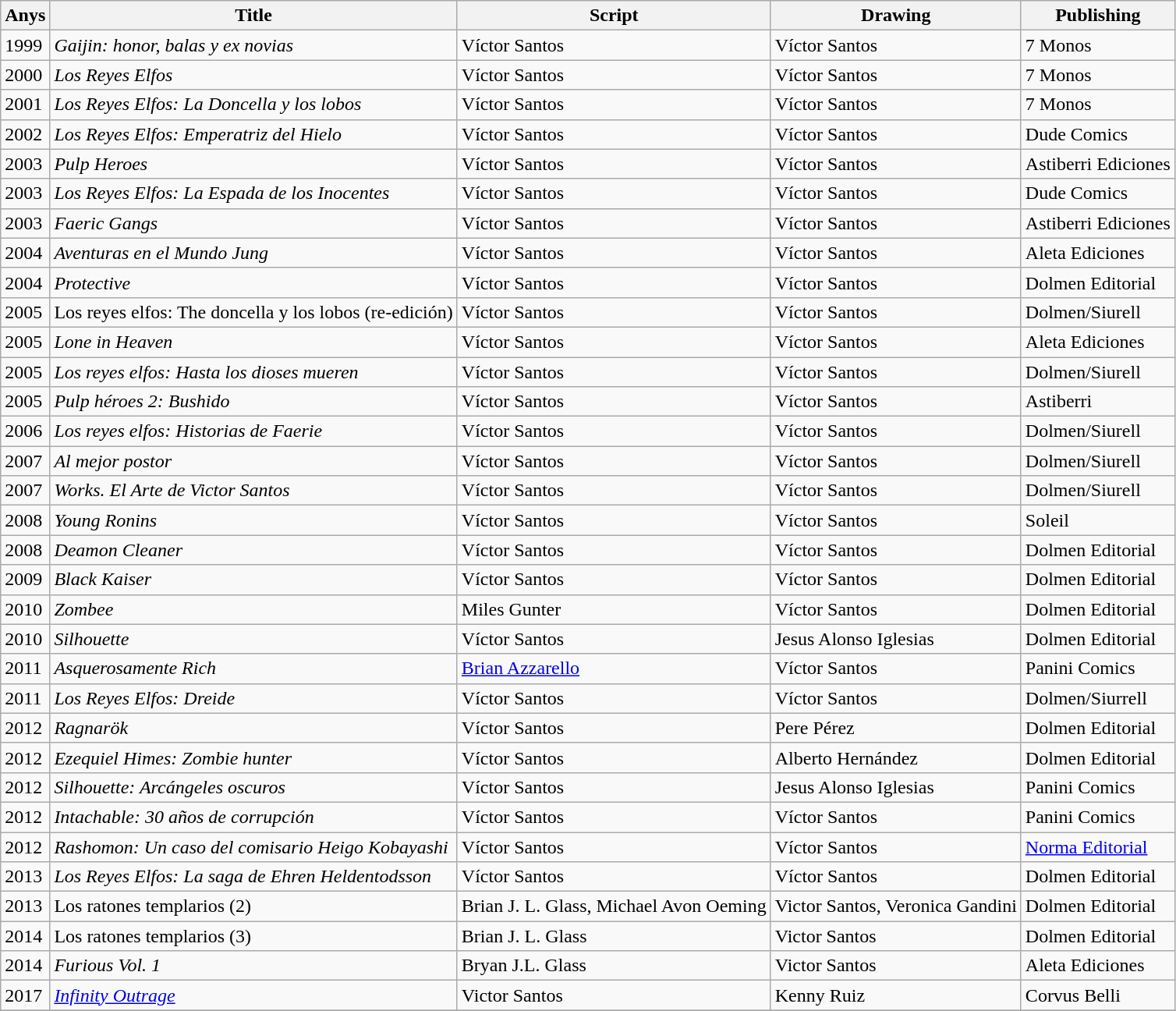<table class="sortable wikitable" id="133">
<tr>
<th>Anys</th>
<th>Title</th>
<th>Script</th>
<th>Drawing</th>
<th>Publishing</th>
</tr>
<tr>
<td>1999</td>
<td><em>Gaijin: honor, balas y ex novias</em></td>
<td>Víctor Santos</td>
<td>Víctor Santos</td>
<td>7 Monos</td>
</tr>
<tr>
<td>2000</td>
<td><em>Los Reyes Elfos</em></td>
<td>Víctor Santos</td>
<td>Víctor Santos</td>
<td>7 Monos</td>
</tr>
<tr>
<td>2001</td>
<td><em>Los Reyes Elfos: La Doncella y los lobos</em></td>
<td>Víctor Santos</td>
<td>Víctor Santos</td>
<td>7 Monos</td>
</tr>
<tr>
<td>2002</td>
<td><em>Los Reyes Elfos: Emperatriz del Hielo</em></td>
<td>Víctor Santos</td>
<td>Víctor Santos</td>
<td>Dude Comics</td>
</tr>
<tr>
<td>2003</td>
<td><em>Pulp Heroes</em></td>
<td>Víctor Santos</td>
<td>Víctor Santos</td>
<td>Astiberri Ediciones</td>
</tr>
<tr>
<td>2003</td>
<td><em>Los Reyes Elfos: La Espada de los Inocentes</em></td>
<td>Víctor Santos</td>
<td>Víctor Santos</td>
<td>Dude Comics</td>
</tr>
<tr>
<td>2003</td>
<td><em>Faeric Gangs</em></td>
<td>Víctor Santos</td>
<td>Víctor Santos</td>
<td>Astiberri Ediciones</td>
</tr>
<tr>
<td>2004</td>
<td><em>Aventuras en el Mundo Jung</em></td>
<td>Víctor Santos</td>
<td>Víctor Santos</td>
<td>Aleta Ediciones</td>
</tr>
<tr>
<td>2004</td>
<td><em>Protective</em></td>
<td>Víctor Santos</td>
<td>Víctor Santos</td>
<td>Dolmen Editorial</td>
</tr>
<tr>
<td>2005</td>
<td>Los reyes elfos: The doncella y los lobos (re-edición)</td>
<td>Víctor Santos</td>
<td>Víctor Santos</td>
<td>Dolmen/Siurell</td>
</tr>
<tr>
<td>2005</td>
<td><em>Lone in Heaven</em></td>
<td>Víctor Santos</td>
<td>Víctor Santos</td>
<td>Aleta Ediciones</td>
</tr>
<tr>
<td>2005</td>
<td><em>Los reyes elfos: Hasta los dioses mueren</em></td>
<td>Víctor Santos</td>
<td>Víctor Santos</td>
<td>Dolmen/Siurell</td>
</tr>
<tr>
<td>2005</td>
<td><em>Pulp héroes 2: Bushido</em></td>
<td>Víctor Santos</td>
<td>Víctor Santos</td>
<td>Astiberri</td>
</tr>
<tr>
<td>2006</td>
<td><em>Los reyes elfos: Historias de Faerie</em></td>
<td>Víctor Santos</td>
<td>Víctor Santos</td>
<td>Dolmen/Siurell</td>
</tr>
<tr>
<td>2007</td>
<td><em>Al mejor postor</em></td>
<td>Víctor Santos</td>
<td>Víctor Santos</td>
<td>Dolmen/Siurell</td>
</tr>
<tr>
<td>2007</td>
<td><em>Works. El Arte de Victor Santos</em></td>
<td>Víctor Santos</td>
<td>Víctor Santos</td>
<td>Dolmen/Siurell</td>
</tr>
<tr>
<td>2008</td>
<td><em>Young Ronins</em></td>
<td>Víctor Santos</td>
<td>Víctor Santos</td>
<td>Soleil</td>
</tr>
<tr>
<td>2008</td>
<td><em>Deamon Cleaner</em></td>
<td>Víctor Santos</td>
<td>Víctor Santos</td>
<td>Dolmen Editorial</td>
</tr>
<tr>
<td>2009</td>
<td><em>Black Kaiser</em></td>
<td>Víctor Santos</td>
<td>Víctor Santos</td>
<td>Dolmen Editorial</td>
</tr>
<tr>
<td>2010</td>
<td><em>Zombee</em></td>
<td>Miles Gunter</td>
<td>Víctor Santos</td>
<td>Dolmen Editorial</td>
</tr>
<tr>
<td>2010</td>
<td><em>Silhouette</em></td>
<td>Víctor Santos</td>
<td>Jesus Alonso Iglesias</td>
<td>Dolmen Editorial</td>
</tr>
<tr>
<td>2011</td>
<td><em>Asquerosamente Rich</em></td>
<td><a href='#'>Brian Azzarello</a></td>
<td>Víctor Santos</td>
<td>Panini Comics</td>
</tr>
<tr>
<td>2011</td>
<td><em>Los Reyes Elfos: Dreide</em></td>
<td>Víctor Santos</td>
<td>Víctor Santos</td>
<td>Dolmen/Siurrell</td>
</tr>
<tr>
<td>2012</td>
<td><em>Ragnarök</em></td>
<td>Víctor Santos</td>
<td>Pere Pérez</td>
<td>Dolmen Editorial</td>
</tr>
<tr>
<td>2012</td>
<td><em>Ezequiel Himes: Zombie hunter</em></td>
<td>Víctor Santos</td>
<td>Alberto Hernández</td>
<td>Dolmen Editorial</td>
</tr>
<tr>
<td>2012</td>
<td><em>Silhouette: Arcángeles oscuros</em></td>
<td>Víctor Santos</td>
<td>Jesus Alonso Iglesias</td>
<td>Panini Comics</td>
</tr>
<tr>
<td>2012</td>
<td><em>Intachable: 30 años de corrupción</em></td>
<td>Víctor Santos</td>
<td>Víctor Santos</td>
<td>Panini Comics</td>
</tr>
<tr>
<td>2012</td>
<td><em>Rashomon: Un caso del comisario Heigo Kobayashi</em></td>
<td>Víctor Santos</td>
<td>Víctor Santos</td>
<td><a href='#'>Norma Editorial</a></td>
</tr>
<tr>
<td>2013</td>
<td><em>Los Reyes Elfos: La saga de Ehren Heldentodsson</em></td>
<td>Víctor Santos</td>
<td>Víctor Santos</td>
<td>Dolmen Editorial</td>
</tr>
<tr>
<td>2013</td>
<td>Los ratones templarios (2)</td>
<td>Brian J. L. Glass, Michael Avon Oeming</td>
<td>Victor Santos, Veronica Gandini</td>
<td>Dolmen Editorial</td>
</tr>
<tr>
<td>2014</td>
<td>Los ratones templarios (3)</td>
<td>Brian J. L. Glass</td>
<td>Victor Santos</td>
<td>Dolmen Editorial</td>
</tr>
<tr>
<td>2014</td>
<td><em>Furious Vol. 1</em></td>
<td>Bryan J.L. Glass</td>
<td>Victor Santos</td>
<td>Aleta Ediciones</td>
</tr>
<tr>
<td>2017</td>
<td><em><a href='#'>Infinity Outrage</a></em></td>
<td>Victor Santos</td>
<td>Kenny Ruiz</td>
<td>Corvus Belli</td>
</tr>
<tr>
</tr>
</table>
